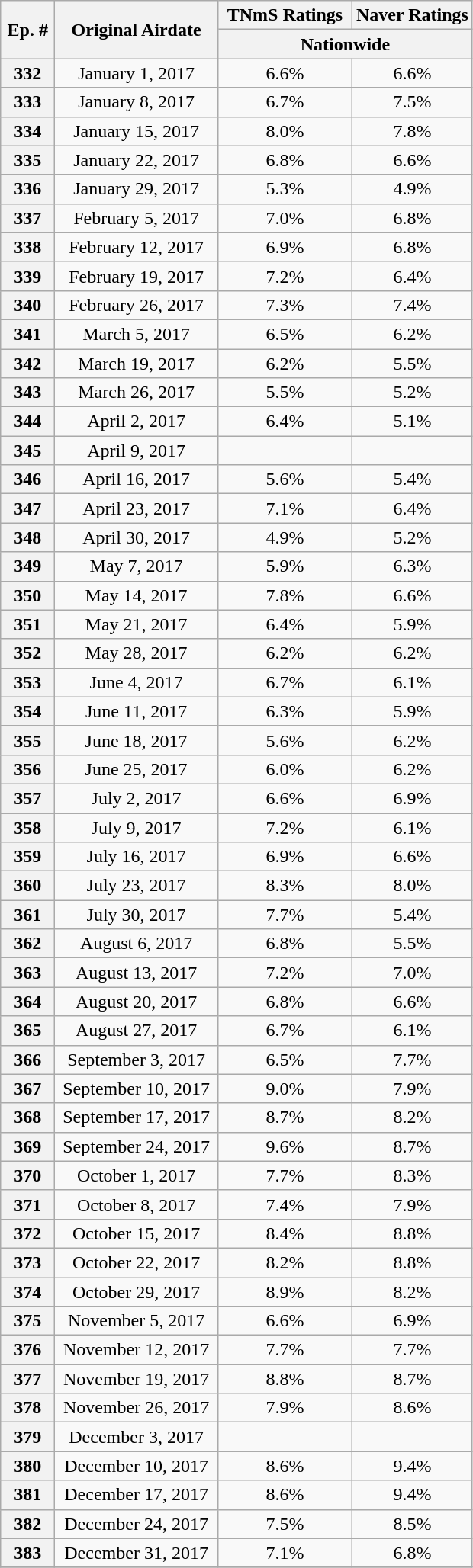<table class="wikitable sortable" style="text-align:center">
<tr>
<th rowspan="2" style="width:40px;">Ep. #</th>
<th rowspan="2" style="width:135px;">Original Airdate</th>
<th width=110>TNmS Ratings</th>
<th colspan="2">Naver Ratings</th>
</tr>
<tr>
<th colspan="2">Nationwide</th>
</tr>
<tr>
<th>332</th>
<td>January 1, 2017</td>
<td>6.6%</td>
<td>6.6%</td>
</tr>
<tr>
<th>333</th>
<td>January 8, 2017</td>
<td>6.7%</td>
<td>7.5%</td>
</tr>
<tr>
<th>334</th>
<td>January 15, 2017</td>
<td>8.0%</td>
<td>7.8%</td>
</tr>
<tr>
<th>335</th>
<td>January 22, 2017</td>
<td>6.8%</td>
<td>6.6%</td>
</tr>
<tr>
<th>336</th>
<td>January 29, 2017</td>
<td>5.3%</td>
<td>4.9%</td>
</tr>
<tr>
<th>337</th>
<td>February 5, 2017</td>
<td>7.0%</td>
<td>6.8%</td>
</tr>
<tr>
<th>338</th>
<td>February 12, 2017</td>
<td>6.9%</td>
<td>6.8%</td>
</tr>
<tr>
<th>339</th>
<td>February 19, 2017</td>
<td>7.2%</td>
<td>6.4%</td>
</tr>
<tr>
<th>340</th>
<td>February 26, 2017</td>
<td>7.3%</td>
<td>7.4%</td>
</tr>
<tr>
<th>341</th>
<td>March 5, 2017</td>
<td>6.5%</td>
<td>6.2%</td>
</tr>
<tr>
<th>342</th>
<td>March 19, 2017</td>
<td>6.2%</td>
<td>5.5%</td>
</tr>
<tr>
<th>343</th>
<td>March 26, 2017</td>
<td>5.5%</td>
<td>5.2%</td>
</tr>
<tr>
<th>344</th>
<td>April 2, 2017</td>
<td>6.4%</td>
<td>5.1%</td>
</tr>
<tr>
<th>345</th>
<td>April 9, 2017</td>
<td></td>
<td></td>
</tr>
<tr>
<th>346</th>
<td>April 16, 2017</td>
<td>5.6%</td>
<td>5.4%</td>
</tr>
<tr>
<th>347</th>
<td>April 23, 2017</td>
<td>7.1%</td>
<td>6.4%</td>
</tr>
<tr>
<th>348</th>
<td>April 30, 2017</td>
<td>4.9%</td>
<td>5.2%</td>
</tr>
<tr>
<th>349</th>
<td>May 7, 2017</td>
<td>5.9%</td>
<td>6.3%</td>
</tr>
<tr>
<th>350</th>
<td>May 14, 2017</td>
<td>7.8%</td>
<td>6.6%</td>
</tr>
<tr>
<th>351</th>
<td>May 21, 2017</td>
<td>6.4%</td>
<td>5.9%</td>
</tr>
<tr>
<th>352</th>
<td>May 28, 2017</td>
<td>6.2%</td>
<td>6.2%</td>
</tr>
<tr>
<th>353</th>
<td>June 4, 2017</td>
<td>6.7%</td>
<td>6.1%</td>
</tr>
<tr>
<th>354</th>
<td>June 11, 2017</td>
<td>6.3%</td>
<td>5.9%</td>
</tr>
<tr>
<th>355</th>
<td>June 18, 2017</td>
<td>5.6%</td>
<td>6.2%</td>
</tr>
<tr>
<th>356</th>
<td>June 25, 2017</td>
<td>6.0%</td>
<td>6.2%</td>
</tr>
<tr>
<th>357</th>
<td>July 2, 2017</td>
<td>6.6%</td>
<td>6.9%</td>
</tr>
<tr>
<th>358</th>
<td>July 9, 2017</td>
<td>7.2%</td>
<td>6.1%</td>
</tr>
<tr>
<th>359</th>
<td>July 16, 2017</td>
<td>6.9%</td>
<td>6.6%</td>
</tr>
<tr>
<th>360</th>
<td>July 23, 2017</td>
<td>8.3%</td>
<td>8.0%</td>
</tr>
<tr>
<th>361</th>
<td>July 30, 2017</td>
<td>7.7%</td>
<td>5.4%</td>
</tr>
<tr>
<th>362</th>
<td>August 6, 2017</td>
<td>6.8%</td>
<td>5.5%</td>
</tr>
<tr>
<th>363</th>
<td>August 13, 2017</td>
<td>7.2%</td>
<td>7.0%</td>
</tr>
<tr>
<th>364</th>
<td>August 20, 2017</td>
<td>6.8%</td>
<td>6.6%</td>
</tr>
<tr>
<th>365</th>
<td>August 27, 2017</td>
<td>6.7%</td>
<td>6.1%</td>
</tr>
<tr>
<th>366</th>
<td>September 3, 2017</td>
<td>6.5%</td>
<td>7.7%</td>
</tr>
<tr>
<th>367</th>
<td>September 10, 2017</td>
<td>9.0%</td>
<td>7.9%</td>
</tr>
<tr>
<th>368</th>
<td>September 17, 2017</td>
<td>8.7%</td>
<td>8.2%</td>
</tr>
<tr>
<th>369</th>
<td>September 24, 2017</td>
<td>9.6%</td>
<td>8.7%</td>
</tr>
<tr>
<th>370</th>
<td>October 1, 2017</td>
<td>7.7%</td>
<td>8.3%</td>
</tr>
<tr>
<th>371</th>
<td>October 8, 2017</td>
<td>7.4%</td>
<td>7.9%</td>
</tr>
<tr>
<th>372</th>
<td>October 15, 2017</td>
<td>8.4%</td>
<td>8.8%</td>
</tr>
<tr>
<th>373</th>
<td>October 22, 2017</td>
<td>8.2%</td>
<td>8.8%</td>
</tr>
<tr>
<th>374</th>
<td>October 29, 2017</td>
<td>8.9%</td>
<td>8.2%</td>
</tr>
<tr>
<th>375</th>
<td>November 5, 2017</td>
<td>6.6%</td>
<td>6.9%</td>
</tr>
<tr>
<th>376</th>
<td>November 12, 2017</td>
<td>7.7%</td>
<td>7.7%</td>
</tr>
<tr>
<th>377</th>
<td>November 19, 2017</td>
<td>8.8%</td>
<td>8.7%</td>
</tr>
<tr>
<th>378</th>
<td>November 26, 2017</td>
<td>7.9%</td>
<td>8.6%</td>
</tr>
<tr>
<th>379</th>
<td>December 3, 2017</td>
<td></td>
<td></td>
</tr>
<tr>
<th>380</th>
<td>December 10, 2017</td>
<td>8.6%</td>
<td>9.4%</td>
</tr>
<tr>
<th>381</th>
<td>December 17, 2017</td>
<td>8.6%</td>
<td>9.4%</td>
</tr>
<tr>
<th>382</th>
<td>December 24, 2017</td>
<td>7.5%</td>
<td>8.5%</td>
</tr>
<tr>
<th>383</th>
<td>December 31, 2017</td>
<td>7.1%</td>
<td>6.8%</td>
</tr>
<tr>
</tr>
</table>
